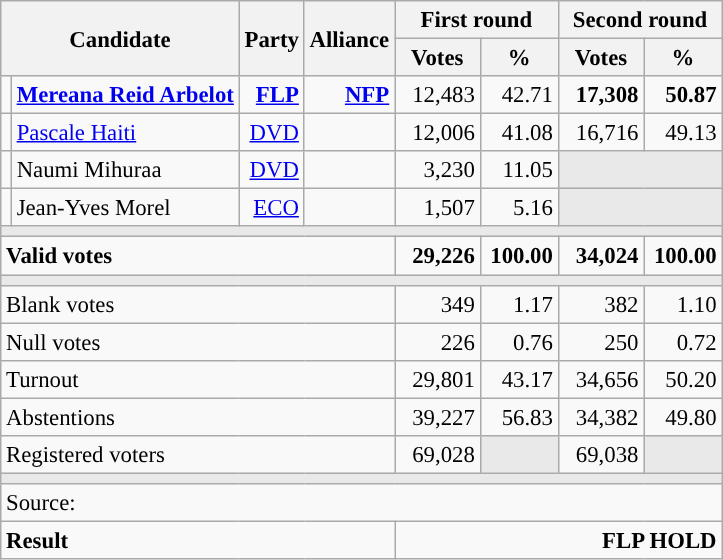<table class="wikitable" style="text-align:right;font-size:95%;">
<tr>
<th colspan="2" rowspan="2">Candidate</th>
<th colspan="1" rowspan="2">Party</th>
<th colspan="1" rowspan="2">Alliance</th>
<th colspan="2">First round</th>
<th colspan="2">Second round</th>
</tr>
<tr>
<th style="width:50px;">Votes</th>
<th style="width:45px;">%</th>
<th style="width:50px;">Votes</th>
<th style="width:45px;">%</th>
</tr>
<tr>
<td style="color:inherit;background:"></td>
<td style="text-align:left;"><strong><a href='#'>Mereana Reid Arbelot</a></strong></td>
<td><a href='#'><strong>FLP</strong></a></td>
<td><a href='#'><strong>NFP</strong></a></td>
<td>12,483</td>
<td>42.71</td>
<td><strong>17,308</strong></td>
<td><strong>50.87</strong></td>
</tr>
<tr>
<td style="color:inherit;background:"></td>
<td style="text-align:left;"><a href='#'>Pascale Haiti</a></td>
<td><a href='#'>DVD</a></td>
<td></td>
<td>12,006</td>
<td>41.08</td>
<td>16,716</td>
<td>49.13</td>
</tr>
<tr>
<td style="color:inherit;background:"></td>
<td style="text-align:left;">Naumi Mihuraa</td>
<td><a href='#'>DVD</a></td>
<td></td>
<td>3,230</td>
<td>11.05</td>
<td colspan="2" rowspan="1" style="background:#E9E9E9;"></td>
</tr>
<tr>
<td style="color:inherit;background:"></td>
<td style="text-align:left;">Jean-Yves Morel</td>
<td><a href='#'>ECO</a></td>
<td></td>
<td>1,507</td>
<td>5.16</td>
<td colspan="2" rowspan="1" style="background:#E9E9E9;"></td>
</tr>
<tr>
<td colspan="8" style="background:#E9E9E9;"></td>
</tr>
<tr style="font-weight:bold;">
<td colspan="4" style="text-align:left;">Valid votes</td>
<td>29,226</td>
<td>100.00</td>
<td>34,024</td>
<td>100.00</td>
</tr>
<tr>
<td colspan="8" style="background:#E9E9E9;"></td>
</tr>
<tr>
<td colspan="4" style="text-align:left;">Blank votes</td>
<td>349</td>
<td>1.17</td>
<td>382</td>
<td>1.10</td>
</tr>
<tr>
<td colspan="4" style="text-align:left;">Null votes</td>
<td>226</td>
<td>0.76</td>
<td>250</td>
<td>0.72</td>
</tr>
<tr>
<td colspan="4" style="text-align:left;">Turnout</td>
<td>29,801</td>
<td>43.17</td>
<td>34,656</td>
<td>50.20</td>
</tr>
<tr>
<td colspan="4" style="text-align:left;">Abstentions</td>
<td>39,227</td>
<td>56.83</td>
<td>34,382</td>
<td>49.80</td>
</tr>
<tr>
<td colspan="4" style="text-align:left;">Registered voters</td>
<td>69,028</td>
<td style="background:#E9E9E9;"></td>
<td>69,038</td>
<td style="background:#E9E9E9;"></td>
</tr>
<tr>
<td colspan="8" style="background:#E9E9E9;"></td>
</tr>
<tr>
<td colspan="8" style="text-align:left;">Source: </td>
</tr>
<tr style="font-weight:bold">
<td colspan="4" style="text-align:left;">Result</td>
<td colspan="4" style="background-color:">FLP HOLD</td>
</tr>
</table>
